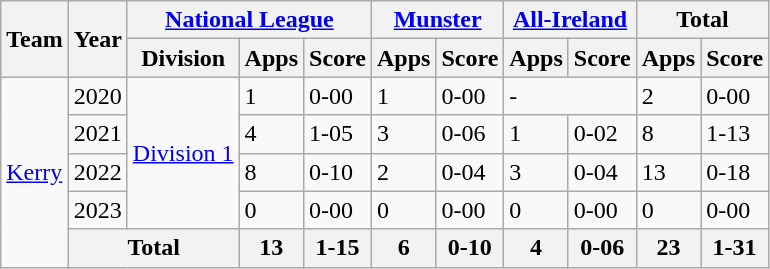<table class="wikitable">
<tr>
<th rowspan="2">Team</th>
<th rowspan="2">Year</th>
<th colspan="3"><a href='#'>National League</a></th>
<th colspan="2"><a href='#'>Munster</a></th>
<th colspan="2"><a href='#'>All-Ireland</a></th>
<th colspan="2">Total</th>
</tr>
<tr>
<th>Division</th>
<th>Apps</th>
<th>Score</th>
<th>Apps</th>
<th>Score</th>
<th>Apps</th>
<th>Score</th>
<th>Apps</th>
<th>Score</th>
</tr>
<tr>
<td rowspan="5"><a href='#'>Kerry</a></td>
<td>2020</td>
<td rowspan="4"><a href='#'>Division 1</a></td>
<td>1</td>
<td>0-00</td>
<td>1</td>
<td>0-00</td>
<td colspan="2">-</td>
<td>2</td>
<td>0-00</td>
</tr>
<tr>
<td>2021</td>
<td>4</td>
<td>1-05</td>
<td>3</td>
<td>0-06</td>
<td>1</td>
<td>0-02</td>
<td>8</td>
<td>1-13</td>
</tr>
<tr>
<td>2022</td>
<td>8</td>
<td>0-10</td>
<td>2</td>
<td>0-04</td>
<td>3</td>
<td>0-04</td>
<td>13</td>
<td>0-18</td>
</tr>
<tr>
<td>2023</td>
<td>0</td>
<td>0-00</td>
<td>0</td>
<td>0-00</td>
<td>0</td>
<td>0-00</td>
<td>0</td>
<td>0-00</td>
</tr>
<tr>
<th colspan="2">Total</th>
<th>13</th>
<th>1-15</th>
<th>6</th>
<th>0-10</th>
<th>4</th>
<th>0-06</th>
<th>23</th>
<th>1-31</th>
</tr>
</table>
